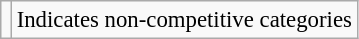<table class="wikitable" style="font-size:95%;">
<tr>
<td></td>
<td>Indicates non-competitive categories</td>
</tr>
</table>
